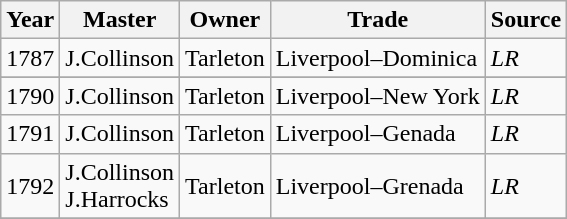<table class=" wikitable">
<tr>
<th>Year</th>
<th>Master</th>
<th>Owner</th>
<th>Trade</th>
<th>Source</th>
</tr>
<tr>
<td>1787</td>
<td>J.Collinson</td>
<td>Tarleton</td>
<td>Liverpool–Dominica</td>
<td><em>LR</em></td>
</tr>
<tr>
</tr>
<tr>
<td>1790</td>
<td>J.Collinson</td>
<td>Tarleton</td>
<td>Liverpool–New York</td>
<td><em>LR</em></td>
</tr>
<tr>
<td>1791</td>
<td>J.Collinson</td>
<td>Tarleton</td>
<td>Liverpool–Genada</td>
<td><em>LR</em></td>
</tr>
<tr>
<td>1792</td>
<td>J.Collinson<br>J.Harrocks</td>
<td>Tarleton</td>
<td>Liverpool–Grenada</td>
<td><em>LR</em></td>
</tr>
<tr>
</tr>
</table>
